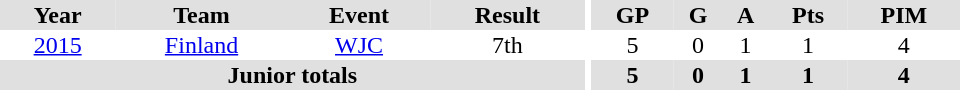<table border="0" cellpadding="1" cellspacing="0" ID="Table3" style="text-align:center; width:40em">
<tr ALIGN="center" bgcolor="#e0e0e0">
<th>Year</th>
<th>Team</th>
<th>Event</th>
<th>Result</th>
<th rowspan="99" bgcolor="#ffffff"></th>
<th>GP</th>
<th>G</th>
<th>A</th>
<th>Pts</th>
<th>PIM</th>
</tr>
<tr>
<td><a href='#'>2015</a></td>
<td><a href='#'>Finland</a></td>
<td><a href='#'>WJC</a></td>
<td>7th</td>
<td>5</td>
<td>0</td>
<td>1</td>
<td>1</td>
<td>4</td>
</tr>
<tr bgcolor="#e0e0e0">
<th colspan="4">Junior totals</th>
<th>5</th>
<th>0</th>
<th>1</th>
<th>1</th>
<th>4</th>
</tr>
</table>
